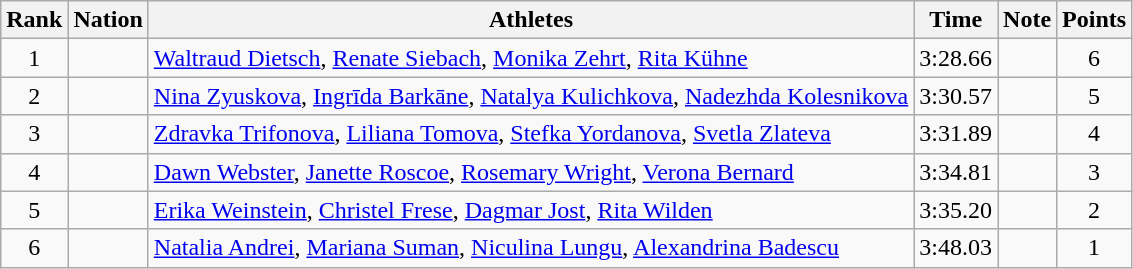<table class="wikitable sortable" style="text-align:center">
<tr>
<th>Rank</th>
<th>Nation</th>
<th>Athletes</th>
<th>Time</th>
<th>Note</th>
<th>Points</th>
</tr>
<tr>
<td>1</td>
<td align=left></td>
<td align=left><a href='#'>Waltraud Dietsch</a>, <a href='#'>Renate Siebach</a>, <a href='#'>Monika Zehrt</a>, <a href='#'>Rita Kühne</a></td>
<td>3:28.66</td>
<td></td>
<td>6</td>
</tr>
<tr>
<td>2</td>
<td align=left></td>
<td align=left><a href='#'>Nina Zyuskova</a>, <a href='#'>Ingrīda Barkāne</a>, <a href='#'>Natalya Kulichkova</a>, <a href='#'>Nadezhda Kolesnikova</a></td>
<td>3:30.57</td>
<td></td>
<td>5</td>
</tr>
<tr>
<td>3</td>
<td align=left></td>
<td align=left><a href='#'>Zdravka Trifonova</a>, <a href='#'>Liliana Tomova</a>, <a href='#'>Stefka Yordanova</a>, <a href='#'>Svetla Zlateva</a></td>
<td>3:31.89</td>
<td></td>
<td>4</td>
</tr>
<tr>
<td>4</td>
<td align=left></td>
<td align=left><a href='#'>Dawn Webster</a>, <a href='#'>Janette Roscoe</a>, <a href='#'>Rosemary Wright</a>, <a href='#'>Verona Bernard</a></td>
<td>3:34.81</td>
<td></td>
<td>3</td>
</tr>
<tr>
<td>5</td>
<td align=left></td>
<td align=left><a href='#'>Erika Weinstein</a>, <a href='#'>Christel Frese</a>, <a href='#'>Dagmar Jost</a>, <a href='#'>Rita Wilden</a></td>
<td>3:35.20</td>
<td></td>
<td>2</td>
</tr>
<tr>
<td>6</td>
<td align=left></td>
<td align=left><a href='#'>Natalia Andrei</a>, <a href='#'>Mariana Suman</a>, <a href='#'>Niculina Lungu</a>, <a href='#'>Alexandrina Badescu</a></td>
<td>3:48.03</td>
<td></td>
<td>1</td>
</tr>
</table>
